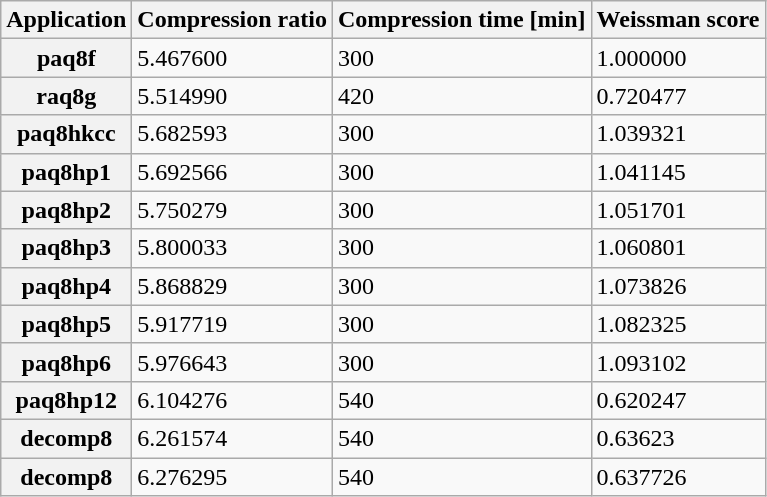<table class="wikitable sortable">
<tr>
<th>Application</th>
<th>Compression ratio</th>
<th>Compression time [min]</th>
<th>Weissman score</th>
</tr>
<tr>
<th>paq8f</th>
<td>5.467600</td>
<td>300</td>
<td>1.000000</td>
</tr>
<tr>
<th>raq8g</th>
<td>5.514990</td>
<td>420</td>
<td>0.720477</td>
</tr>
<tr>
<th>paq8hkcc</th>
<td>5.682593</td>
<td>300</td>
<td>1.039321</td>
</tr>
<tr>
<th>paq8hp1</th>
<td>5.692566</td>
<td>300</td>
<td>1.041145</td>
</tr>
<tr>
<th>paq8hp2</th>
<td>5.750279</td>
<td>300</td>
<td>1.051701</td>
</tr>
<tr>
<th>paq8hp3</th>
<td>5.800033</td>
<td>300</td>
<td>1.060801</td>
</tr>
<tr>
<th>paq8hp4</th>
<td>5.868829</td>
<td>300</td>
<td>1.073826</td>
</tr>
<tr>
<th>paq8hp5</th>
<td>5.917719</td>
<td>300</td>
<td>1.082325</td>
</tr>
<tr>
<th>paq8hp6</th>
<td>5.976643</td>
<td>300</td>
<td>1.093102</td>
</tr>
<tr>
<th>paq8hp12</th>
<td>6.104276</td>
<td>540</td>
<td>0.620247</td>
</tr>
<tr>
<th>decomp8</th>
<td>6.261574</td>
<td>540</td>
<td>0.63623</td>
</tr>
<tr>
<th>decomp8</th>
<td>6.276295</td>
<td>540</td>
<td>0.637726</td>
</tr>
</table>
